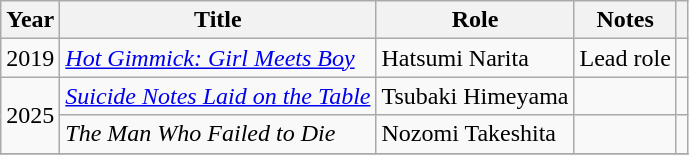<table class="wikitable">
<tr>
<th>Year</th>
<th>Title</th>
<th>Role</th>
<th>Notes</th>
<th></th>
</tr>
<tr>
<td>2019</td>
<td><em><a href='#'>Hot Gimmick: Girl Meets Boy</a></em></td>
<td>Hatsumi Narita</td>
<td>Lead role</td>
<td></td>
</tr>
<tr>
<td rowspan=2>2025</td>
<td><em><a href='#'>Suicide Notes Laid on the Table</a></em></td>
<td>Tsubaki Himeyama</td>
<td></td>
<td></td>
</tr>
<tr>
<td><em>The Man Who Failed to Die</em></td>
<td>Nozomi Takeshita</td>
<td></td>
<td></td>
</tr>
<tr>
</tr>
</table>
